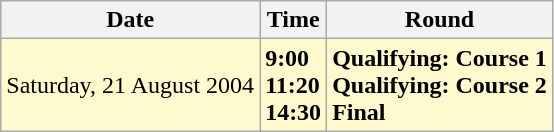<table class="wikitable">
<tr>
<th>Date</th>
<th>Time</th>
<th>Round</th>
</tr>
<tr style=background:lemonchiffon>
<td>Saturday, 21 August 2004</td>
<td><strong>9:00</strong><br><strong>11:20</strong><br><strong>14:30</strong></td>
<td><strong>Qualifying: Course 1</strong><br><strong>Qualifying: Course 2</strong><br><strong>Final</strong></td>
</tr>
</table>
